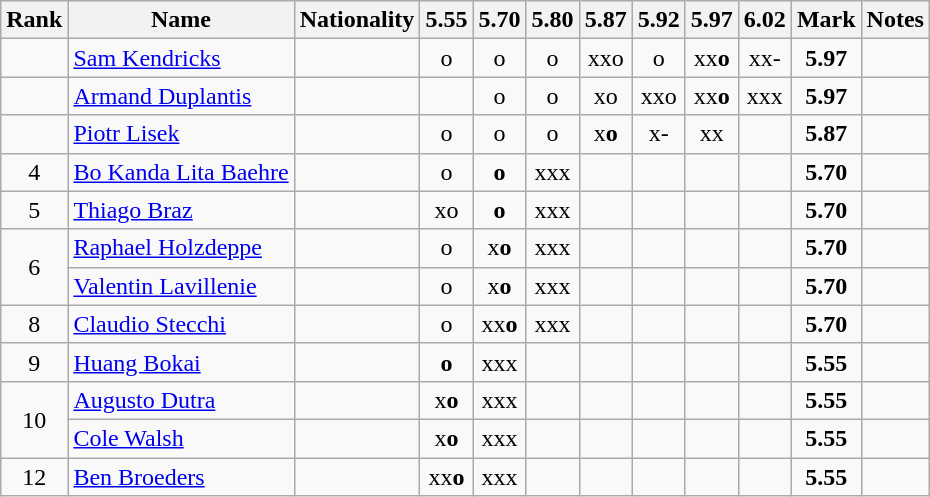<table class="wikitable sortable" style="text-align:center">
<tr>
<th>Rank</th>
<th>Name</th>
<th>Nationality</th>
<th>5.55</th>
<th>5.70</th>
<th>5.80</th>
<th>5.87</th>
<th>5.92</th>
<th>5.97</th>
<th>6.02</th>
<th>Mark</th>
<th>Notes</th>
</tr>
<tr>
<td></td>
<td align=left><a href='#'>Sam Kendricks</a></td>
<td align=left></td>
<td>o</td>
<td>o</td>
<td>o</td>
<td>xxo</td>
<td>o</td>
<td>xx<strong>o</strong></td>
<td>xx-</td>
<td><strong>5.97</strong></td>
<td></td>
</tr>
<tr>
<td></td>
<td align=left><a href='#'>Armand Duplantis</a></td>
<td align=left></td>
<td></td>
<td>o</td>
<td>o</td>
<td>xo</td>
<td>xxo</td>
<td>xx<strong>o</strong></td>
<td>xxx</td>
<td><strong>5.97</strong></td>
<td></td>
</tr>
<tr>
<td></td>
<td align=left><a href='#'>Piotr Lisek</a></td>
<td align=left></td>
<td>o</td>
<td>o</td>
<td>o</td>
<td>x<strong>o</strong></td>
<td>x-</td>
<td>xx</td>
<td></td>
<td><strong>5.87</strong></td>
<td></td>
</tr>
<tr>
<td>4</td>
<td align=left><a href='#'>Bo Kanda Lita Baehre</a></td>
<td align=left></td>
<td>o</td>
<td><strong>o</strong></td>
<td>xxx</td>
<td></td>
<td></td>
<td></td>
<td></td>
<td><strong>5.70</strong></td>
<td></td>
</tr>
<tr>
<td>5</td>
<td align=left><a href='#'>Thiago Braz</a></td>
<td align=left></td>
<td>xo</td>
<td><strong>o</strong></td>
<td>xxx</td>
<td></td>
<td></td>
<td></td>
<td></td>
<td><strong>5.70</strong></td>
<td></td>
</tr>
<tr>
<td rowspan=2>6</td>
<td align=left><a href='#'>Raphael Holzdeppe</a></td>
<td align=left></td>
<td>o</td>
<td>x<strong>o</strong></td>
<td>xxx</td>
<td></td>
<td></td>
<td></td>
<td></td>
<td><strong>5.70</strong></td>
<td></td>
</tr>
<tr>
<td align=left><a href='#'>Valentin Lavillenie</a></td>
<td align=left></td>
<td>o</td>
<td>x<strong>o</strong></td>
<td>xxx</td>
<td></td>
<td></td>
<td></td>
<td></td>
<td><strong>5.70</strong></td>
<td></td>
</tr>
<tr>
<td>8</td>
<td align=left><a href='#'>Claudio Stecchi</a></td>
<td align=left></td>
<td>o</td>
<td>xx<strong>o</strong></td>
<td>xxx</td>
<td></td>
<td></td>
<td></td>
<td></td>
<td><strong>5.70</strong></td>
<td></td>
</tr>
<tr>
<td>9</td>
<td align=left><a href='#'>Huang Bokai</a></td>
<td align=left></td>
<td><strong>o</strong></td>
<td>xxx</td>
<td></td>
<td></td>
<td></td>
<td></td>
<td></td>
<td><strong>5.55</strong></td>
<td></td>
</tr>
<tr>
<td rowspan=2>10</td>
<td align=left><a href='#'>Augusto Dutra</a></td>
<td align=left></td>
<td>x<strong>o</strong></td>
<td>xxx</td>
<td></td>
<td></td>
<td></td>
<td></td>
<td></td>
<td><strong>5.55</strong></td>
<td></td>
</tr>
<tr>
<td align=left><a href='#'>Cole Walsh</a></td>
<td align=left></td>
<td>x<strong>o</strong></td>
<td>xxx</td>
<td></td>
<td></td>
<td></td>
<td></td>
<td></td>
<td><strong>5.55</strong></td>
<td></td>
</tr>
<tr>
<td>12</td>
<td align=left><a href='#'>Ben Broeders</a></td>
<td align=left></td>
<td>xx<strong>o</strong></td>
<td>xxx</td>
<td></td>
<td></td>
<td></td>
<td></td>
<td></td>
<td><strong>5.55</strong></td>
<td></td>
</tr>
</table>
